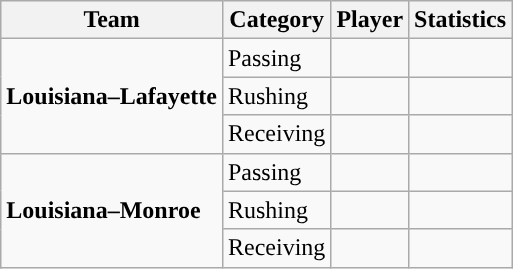<table class="wikitable" style="float: left;">
<tr>
<th>Team</th>
<th>Category</th>
<th>Player</th>
<th>Statistics</th>
</tr>
<tr>
<td rowspan=3><strong>Louisiana–Lafayette</strong></td>
<td>Passing</td>
<td></td>
<td></td>
</tr>
<tr>
<td>Rushing</td>
<td></td>
<td></td>
</tr>
<tr>
<td>Receiving</td>
<td></td>
<td></td>
</tr>
<tr>
<td rowspan=3><strong>Louisiana–Monroe</strong></td>
<td>Passing</td>
<td></td>
<td></td>
</tr>
<tr>
<td>Rushing</td>
<td></td>
<td></td>
</tr>
<tr>
<td>Receiving</td>
<td></td>
<td></td>
</tr>
</table>
